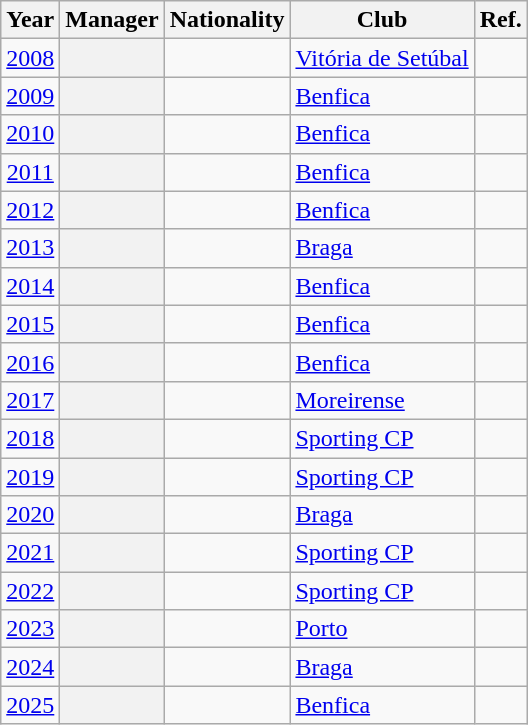<table class="sortable wikitable plainrowheaders">
<tr>
<th scope="col">Year</th>
<th scope="col">Manager</th>
<th scope="col">Nationality</th>
<th scope="col">Club</th>
<th scope="col" class="unsortable">Ref.</th>
</tr>
<tr>
<td align=center><a href='#'>2008</a></td>
<th scope="row"></th>
<td></td>
<td><a href='#'>Vitória de Setúbal</a></td>
<td></td>
</tr>
<tr>
<td align=center><a href='#'>2009</a></td>
<th scope="row"></th>
<td></td>
<td><a href='#'>Benfica</a></td>
<td></td>
</tr>
<tr>
<td align=center><a href='#'>2010</a></td>
<th scope="row"></th>
<td></td>
<td><a href='#'>Benfica</a></td>
<td></td>
</tr>
<tr>
<td align=center><a href='#'>2011</a></td>
<th scope="row"></th>
<td></td>
<td><a href='#'>Benfica</a></td>
<td></td>
</tr>
<tr>
<td align=center><a href='#'>2012</a></td>
<th scope="row"></th>
<td></td>
<td><a href='#'>Benfica</a></td>
<td></td>
</tr>
<tr>
<td align=center><a href='#'>2013</a></td>
<th scope="row"></th>
<td></td>
<td><a href='#'>Braga</a></td>
<td></td>
</tr>
<tr>
<td align=center><a href='#'>2014</a></td>
<th scope="row"></th>
<td></td>
<td><a href='#'>Benfica</a></td>
<td></td>
</tr>
<tr>
<td align=center><a href='#'>2015</a></td>
<th scope="row"></th>
<td></td>
<td><a href='#'>Benfica</a></td>
<td></td>
</tr>
<tr>
<td align=center><a href='#'>2016</a></td>
<th scope="row"></th>
<td></td>
<td><a href='#'>Benfica</a></td>
<td></td>
</tr>
<tr>
<td align=center><a href='#'>2017</a></td>
<th scope="row"></th>
<td></td>
<td><a href='#'>Moreirense</a></td>
<td></td>
</tr>
<tr>
<td align=center><a href='#'>2018</a></td>
<th scope="row"></th>
<td></td>
<td><a href='#'>Sporting CP</a></td>
<td></td>
</tr>
<tr>
<td align=center><a href='#'>2019</a></td>
<th scope="row"></th>
<td></td>
<td><a href='#'>Sporting CP</a></td>
<td></td>
</tr>
<tr>
<td align=center><a href='#'>2020</a></td>
<th scope="row"></th>
<td></td>
<td><a href='#'>Braga</a></td>
<td></td>
</tr>
<tr>
<td align=center><a href='#'>2021</a></td>
<th scope="row"></th>
<td></td>
<td><a href='#'>Sporting CP</a></td>
<td></td>
</tr>
<tr>
<td align=center><a href='#'>2022</a></td>
<th scope="row"></th>
<td></td>
<td><a href='#'>Sporting CP</a></td>
<td></td>
</tr>
<tr>
<td align=center><a href='#'>2023</a></td>
<th scope="row"></th>
<td></td>
<td><a href='#'>Porto</a></td>
<td></td>
</tr>
<tr>
<td align=center><a href='#'>2024</a></td>
<th scope="row"></th>
<td></td>
<td><a href='#'>Braga</a></td>
<td></td>
</tr>
<tr>
<td align=center><a href='#'>2025</a></td>
<th scope="row"></th>
<td></td>
<td><a href='#'>Benfica</a></td>
<td></td>
</tr>
</table>
